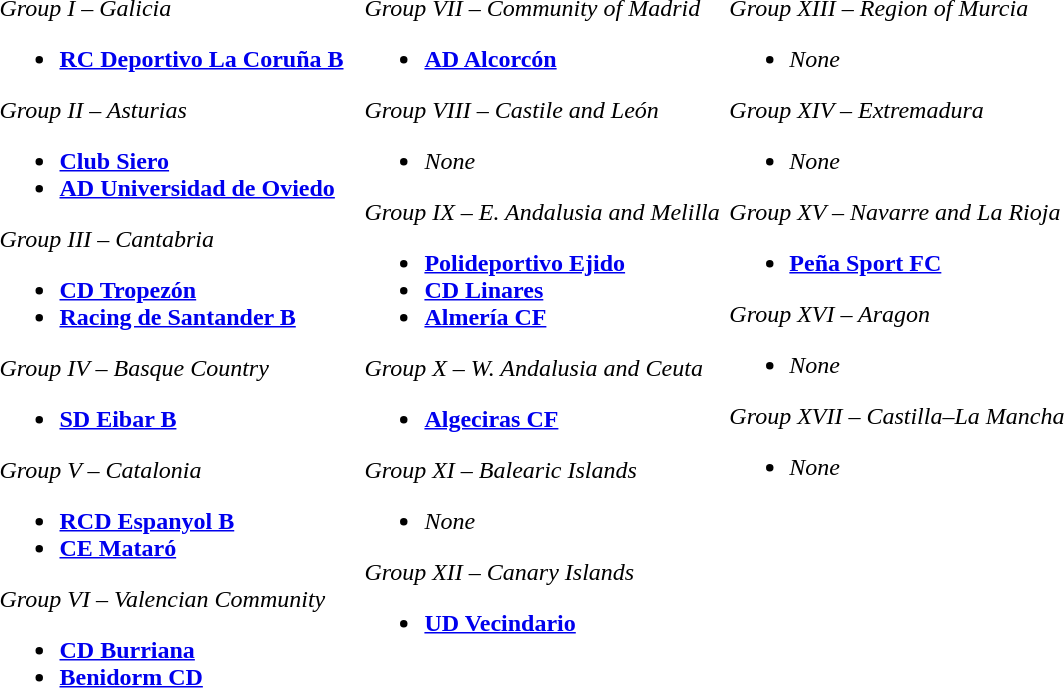<table>
<tr>
<td valign="top" width="33%"><br><em>Group I – Galicia</em>  <ul><li><strong><a href='#'>RC Deportivo La Coruña B</a></strong></li></ul><em>Group II – Asturias</em>  <ul><li><strong><a href='#'>Club Siero</a></strong></li><li><strong><a href='#'>AD Universidad de Oviedo</a></strong></li></ul><em>Group III – Cantabria</em>  <ul><li><strong><a href='#'>CD Tropezón</a></strong></li><li><strong><a href='#'>Racing de Santander B</a></strong></li></ul><em>Group IV – Basque Country</em>  <ul><li><strong><a href='#'>SD Eibar B</a></strong></li></ul><em>Group V – Catalonia</em>  <ul><li><strong><a href='#'>RCD Espanyol B</a></strong></li><li><strong><a href='#'>CE Mataró</a></strong></li></ul><em>Group VI – Valencian Community</em> <ul><li><strong><a href='#'>CD Burriana</a></strong></li><li><strong><a href='#'>Benidorm CD</a></strong></li></ul></td>
<td valign="top" width="33%"><br><em>Group VII – Community of Madrid</em>  <ul><li><strong><a href='#'>AD Alcorcón</a></strong></li></ul><em>Group VIII – Castile and León</em>  <ul><li><em>None</em></li></ul><em>Group IX – E. Andalusia and Melilla</em>  <ul><li><strong><a href='#'>Polideportivo Ejido</a></strong></li><li><strong><a href='#'>CD Linares</a></strong></li><li><strong><a href='#'>Almería CF</a></strong></li></ul><em>Group X – W. Andalusia and Ceuta</em>  <ul><li><strong><a href='#'>Algeciras CF</a></strong></li></ul><em>Group XI – Balearic Islands</em>  <ul><li><em>None</em></li></ul><em>Group XII – Canary Islands</em>  <ul><li><strong><a href='#'>UD Vecindario</a></strong></li></ul></td>
<td valign="top" width="33%"><br><em>Group XIII – Region of Murcia</em>  <ul><li><em>None</em></li></ul><em>Group XIV – Extremadura</em>  <ul><li><em>None</em></li></ul><em>Group XV – Navarre and La Rioja</em>  <ul><li><strong><a href='#'>Peña Sport FC</a></strong></li></ul><em>Group XVI – Aragon</em>  <ul><li><em>None</em></li></ul><em>Group XVII – Castilla–La Mancha</em>  <ul><li><em>None</em></li></ul></td>
</tr>
</table>
